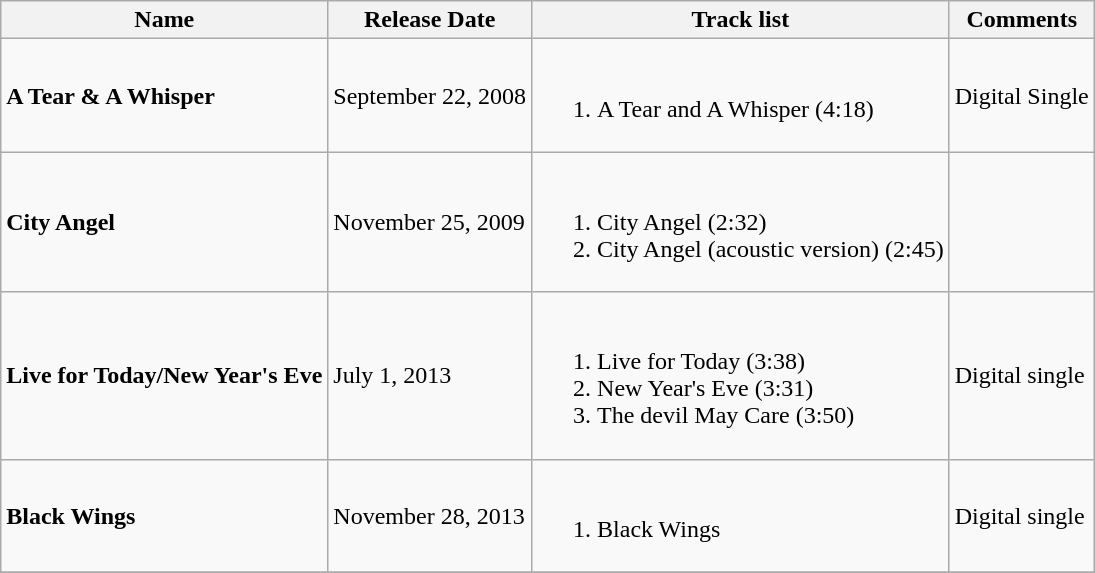<table class="wikitable">
<tr>
<th>Name</th>
<th>Release Date</th>
<th>Track list</th>
<th>Comments</th>
</tr>
<tr>
<td><strong>A Tear & A Whisper</strong></td>
<td>September 22, 2008</td>
<td><br><ol><li>A Tear and A Whisper (4:18)</li></ol></td>
<td>Digital Single</td>
</tr>
<tr>
<td><strong>City Angel</strong></td>
<td>November 25, 2009</td>
<td><br><ol><li>City Angel (2:32)</li><li>City Angel (acoustic version) (2:45)</li></ol></td>
<td></td>
</tr>
<tr>
<td><strong>Live for Today/New Year's Eve</strong></td>
<td>July 1, 2013</td>
<td><br><ol><li>Live for Today (3:38)</li><li>New Year's Eve (3:31)</li><li>The devil May Care (3:50)</li></ol></td>
<td>Digital single<br></td>
</tr>
<tr>
<td><strong>Black Wings</strong></td>
<td>November 28, 2013</td>
<td><br><ol><li>Black Wings</li></ol></td>
<td>Digital single<br></td>
</tr>
<tr>
</tr>
</table>
